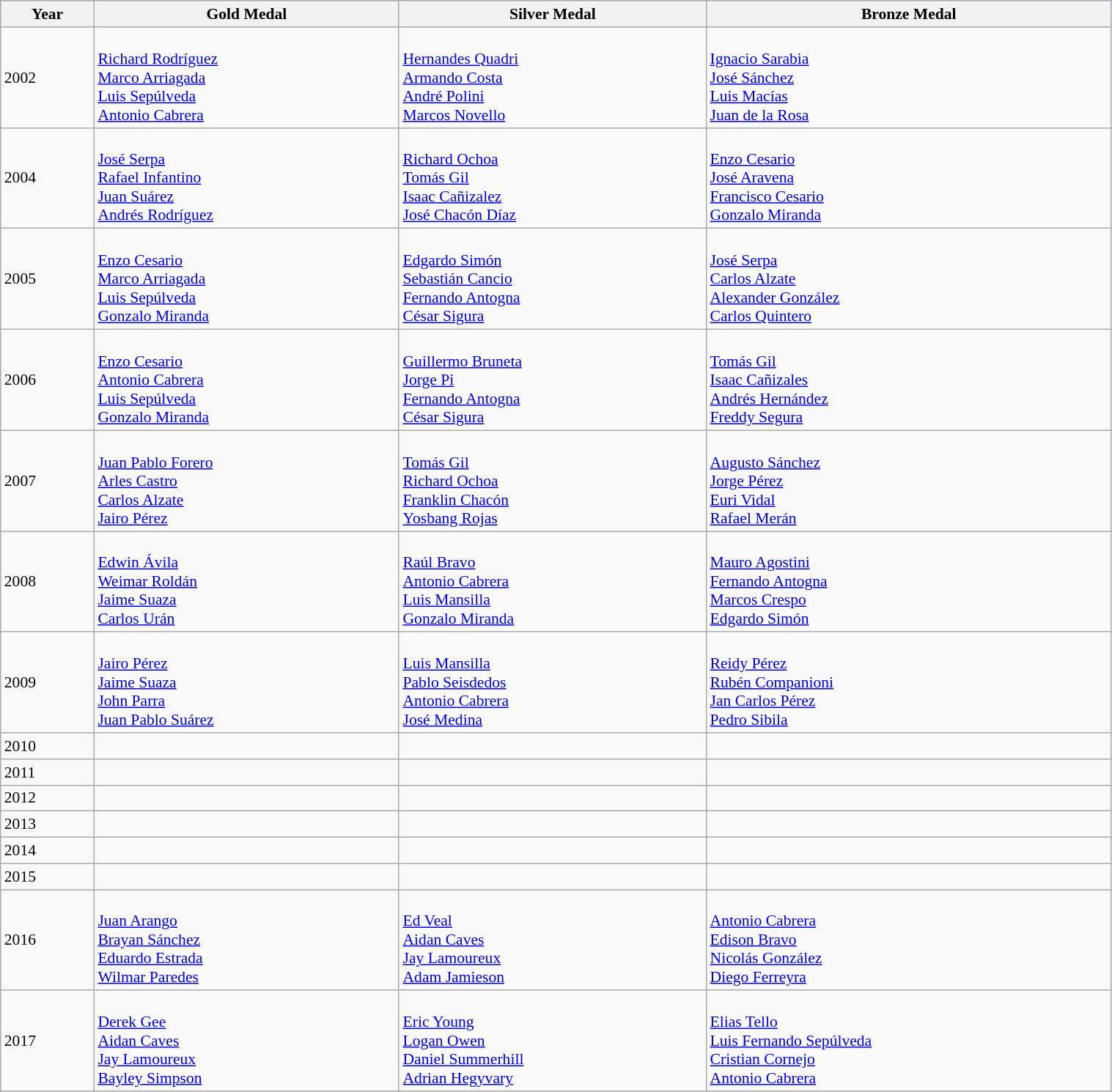<table class="wikitable"  style="font-size:90%; width:80%;">
<tr style="background:#ccf;">
<th>Year</th>
<th> <strong>Gold Medal</strong></th>
<th> <strong>Silver Medal</strong></th>
<th> <strong>Bronze Medal</strong></th>
</tr>
<tr>
<td>2002</td>
<td><br><a href='#'>Richard Rodríguez</a><br><a href='#'>Marco Arriagada</a><br><a href='#'>Luis Sepúlveda</a><br><a href='#'>Antonio Cabrera</a></td>
<td><br><a href='#'>Hernandes Quadri</a><br><a href='#'>Armando Costa</a><br><a href='#'>André Polini</a><br><a href='#'>Marcos Novello</a></td>
<td><br><a href='#'>Ignacio Sarabia</a><br><a href='#'>José Sánchez</a><br><a href='#'>Luis Macías</a><br><a href='#'>Juan de la Rosa</a></td>
</tr>
<tr>
<td>2004</td>
<td><br><a href='#'>José Serpa</a><br><a href='#'>Rafael Infantino</a><br><a href='#'>Juan Suárez</a><br><a href='#'>Andrés Rodríguez</a></td>
<td><br><a href='#'>Richard Ochoa</a><br><a href='#'>Tomás Gil</a><br><a href='#'>Isaac Cañizalez</a><br><a href='#'>José Chacón Díaz</a></td>
<td><br><a href='#'>Enzo Cesario</a><br><a href='#'>José Aravena</a><br><a href='#'>Francisco Cesario</a><br><a href='#'>Gonzalo Miranda</a></td>
</tr>
<tr>
<td>2005</td>
<td><br><a href='#'>Enzo Cesario</a><br><a href='#'>Marco Arriagada</a><br><a href='#'>Luis Sepúlveda</a><br><a href='#'>Gonzalo Miranda</a></td>
<td><br><a href='#'>Edgardo Simón</a><br><a href='#'>Sebastián Cancio</a><br><a href='#'>Fernando Antogna</a><br><a href='#'>César Sigura</a></td>
<td><br><a href='#'>José Serpa</a><br><a href='#'>Carlos Alzate</a><br><a href='#'>Alexander González</a><br><a href='#'>Carlos Quintero</a></td>
</tr>
<tr>
<td>2006</td>
<td><br><a href='#'>Enzo Cesario</a><br><a href='#'>Antonio Cabrera</a><br><a href='#'>Luis Sepúlveda</a><br><a href='#'>Gonzalo Miranda</a></td>
<td><br><a href='#'>Guillermo Bruneta</a><br><a href='#'>Jorge Pi</a><br><a href='#'>Fernando Antogna</a><br><a href='#'>César Sigura</a></td>
<td><br><a href='#'>Tomás Gil</a><br><a href='#'>Isaac Cañizales</a><br><a href='#'>Andrés Hernández</a><br><a href='#'>Freddy Segura</a></td>
</tr>
<tr>
<td>2007</td>
<td><br><a href='#'>Juan Pablo Forero</a><br><a href='#'>Arles Castro</a><br><a href='#'>Carlos Alzate</a><br><a href='#'>Jairo Pérez</a></td>
<td><br><a href='#'>Tomás Gil</a><br><a href='#'>Richard Ochoa</a><br><a href='#'>Franklin Chacón</a><br><a href='#'>Yosbang Rojas</a></td>
<td><br><a href='#'>Augusto Sánchez</a><br><a href='#'>Jorge Pérez</a><br><a href='#'>Euri Vidal</a><br><a href='#'>Rafael Merán</a></td>
</tr>
<tr>
<td>2008</td>
<td><br><a href='#'>Edwin Ávila</a><br><a href='#'>Weimar Roldán</a><br><a href='#'>Jaime Suaza</a><br><a href='#'>Carlos Urán</a></td>
<td><br><a href='#'>Raúl Bravo</a><br><a href='#'>Antonio Cabrera</a><br><a href='#'>Luis Mansilla</a><br><a href='#'>Gonzalo Miranda</a></td>
<td><br><a href='#'>Mauro Agostini</a><br><a href='#'>Fernando Antogna</a><br><a href='#'>Marcos Crespo</a><br><a href='#'>Edgardo Simón</a></td>
</tr>
<tr>
<td>2009</td>
<td><br><a href='#'>Jairo Pérez</a><br><a href='#'>Jaime Suaza</a><br><a href='#'>John Parra</a><br><a href='#'>Juan Pablo Suárez</a></td>
<td><br><a href='#'>Luis Mansilla</a><br><a href='#'>Pablo Seisdedos</a><br><a href='#'>Antonio Cabrera</a><br><a href='#'>José Medina</a></td>
<td><br><a href='#'>Reidy Pérez</a><br><a href='#'>Rubén Companioni</a><br><a href='#'>Jan Carlos Pérez</a><br><a href='#'>Pedro Sibila</a></td>
</tr>
<tr>
<td>2010</td>
<td></td>
<td></td>
<td></td>
</tr>
<tr>
<td>2011</td>
<td></td>
<td></td>
<td></td>
</tr>
<tr>
<td>2012</td>
<td></td>
<td></td>
<td></td>
</tr>
<tr>
<td>2013</td>
<td></td>
<td></td>
<td></td>
</tr>
<tr>
<td>2014</td>
<td></td>
<td></td>
<td></td>
</tr>
<tr>
<td>2015</td>
<td></td>
<td></td>
<td></td>
</tr>
<tr>
<td>2016</td>
<td><br><a href='#'>Juan Arango</a><br><a href='#'>Brayan Sánchez</a><br><a href='#'>Eduardo Estrada</a><br><a href='#'>Wilmar Paredes</a></td>
<td><br><a href='#'>Ed Veal</a><br><a href='#'>Aidan Caves</a><br><a href='#'>Jay Lamoureux</a><br><a href='#'>Adam Jamieson</a></td>
<td><br><a href='#'>Antonio Cabrera</a><br><a href='#'>Edison Bravo</a><br><a href='#'>Nicolás González</a><br><a href='#'>Diego Ferreyra</a></td>
</tr>
<tr>
<td>2017</td>
<td><br><a href='#'>Derek Gee</a><br><a href='#'>Aidan Caves</a><br><a href='#'>Jay Lamoureux</a><br><a href='#'>Bayley Simpson</a></td>
<td><br><a href='#'>Eric Young</a><br><a href='#'>Logan Owen</a><br><a href='#'>Daniel Summerhill</a><br><a href='#'>Adrian Hegyvary</a></td>
<td><br><a href='#'>Elias Tello</a><br><a href='#'>Luis Fernando Sepúlveda</a><br><a href='#'>Cristian Cornejo</a><br><a href='#'>Antonio Cabrera</a></td>
</tr>
</table>
